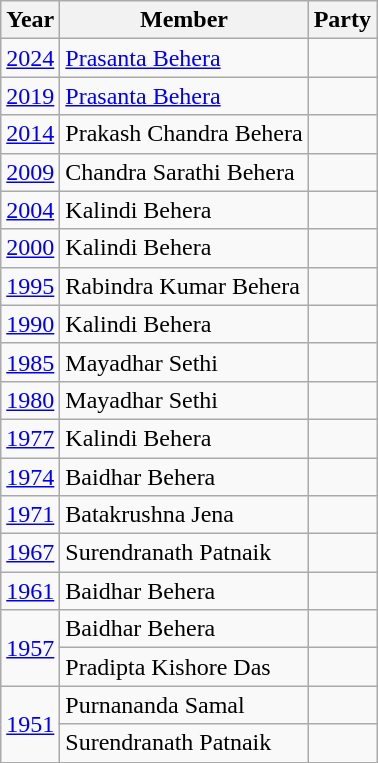<table class="wikitable sortable">
<tr>
<th>Year</th>
<th>Member</th>
<th colspan=2>Party</th>
</tr>
<tr>
<td><a href='#'>2024</a></td>
<td><a href='#'>Prasanta Behera</a></td>
<td></td>
</tr>
<tr>
<td><a href='#'>2019</a></td>
<td><a href='#'>Prasanta Behera</a></td>
<td></td>
</tr>
<tr>
<td><a href='#'>2014</a></td>
<td>Prakash Chandra Behera</td>
<td></td>
</tr>
<tr>
<td><a href='#'>2009</a></td>
<td>Chandra Sarathi Behera</td>
<td></td>
</tr>
<tr>
<td><a href='#'>2004</a></td>
<td>Kalindi Behera</td>
<td></td>
</tr>
<tr>
<td><a href='#'>2000</a></td>
<td>Kalindi Behera</td>
<td></td>
</tr>
<tr>
<td><a href='#'>1995</a></td>
<td>Rabindra Kumar Behera</td>
<td></td>
</tr>
<tr>
<td><a href='#'>1990</a></td>
<td>Kalindi Behera</td>
<td></td>
</tr>
<tr>
<td><a href='#'>1985</a></td>
<td>Mayadhar Sethi</td>
<td></td>
</tr>
<tr>
<td><a href='#'>1980</a></td>
<td>Mayadhar Sethi</td>
<td></td>
</tr>
<tr>
<td><a href='#'>1977</a></td>
<td>Kalindi Behera</td>
<td></td>
</tr>
<tr>
<td><a href='#'>1974</a></td>
<td>Baidhar Behera</td>
<td></td>
</tr>
<tr>
<td><a href='#'>1971</a></td>
<td>Batakrushna Jena</td>
<td></td>
</tr>
<tr>
<td><a href='#'>1967</a></td>
<td>Surendranath Patnaik</td>
<td></td>
</tr>
<tr>
<td><a href='#'>1961</a></td>
<td>Baidhar Behera</td>
<td></td>
</tr>
<tr>
<td rowspan="2"><a href='#'>1957</a></td>
<td>Baidhar Behera</td>
<td></td>
</tr>
<tr>
<td>Pradipta Kishore Das</td>
<td></td>
</tr>
<tr>
<td rowspan="2"><a href='#'>1951</a></td>
<td>Purnananda Samal</td>
<td></td>
</tr>
<tr>
<td>Surendranath Patnaik</td>
<td></td>
</tr>
<tr>
</tr>
</table>
